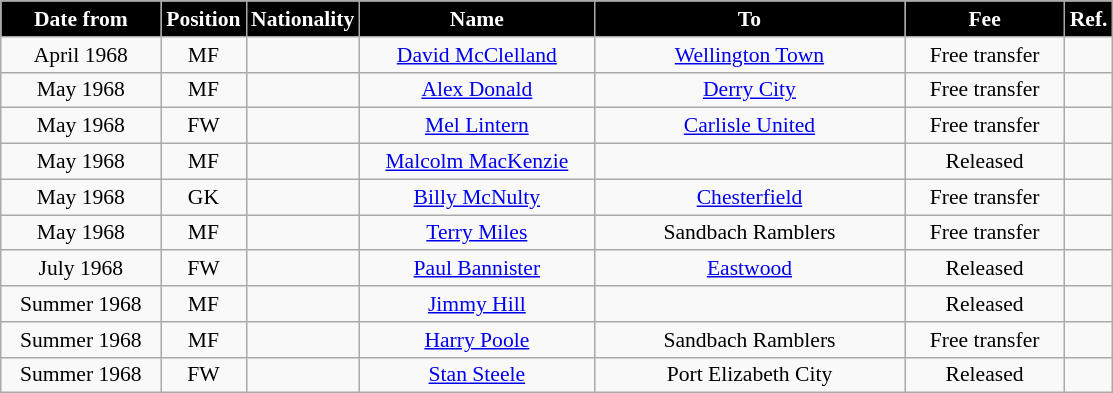<table class="wikitable" style="text-align:center; font-size:90%; ">
<tr>
<th style="background:#000000; color:white; width:100px;">Date from</th>
<th style="background:#000000; color:white; width:50px;">Position</th>
<th style="background:#000000; color:white; width:50px;">Nationality</th>
<th style="background:#000000; color:white; width:150px;">Name</th>
<th style="background:#000000; color:white; width:200px;">To</th>
<th style="background:#000000; color:white; width:100px;">Fee</th>
<th style="background:#000000; color:white; width:25px;">Ref.</th>
</tr>
<tr>
<td>April 1968</td>
<td>MF</td>
<td></td>
<td><a href='#'>David McClelland</a></td>
<td><a href='#'>Wellington Town</a></td>
<td>Free transfer</td>
<td></td>
</tr>
<tr>
<td>May 1968</td>
<td>MF</td>
<td></td>
<td><a href='#'>Alex Donald</a></td>
<td> <a href='#'>Derry City</a></td>
<td>Free transfer</td>
<td></td>
</tr>
<tr>
<td>May 1968</td>
<td>FW</td>
<td></td>
<td><a href='#'>Mel Lintern</a></td>
<td><a href='#'>Carlisle United</a></td>
<td>Free transfer</td>
<td></td>
</tr>
<tr>
<td>May 1968</td>
<td>MF</td>
<td></td>
<td><a href='#'>Malcolm MacKenzie</a></td>
<td></td>
<td>Released</td>
<td></td>
</tr>
<tr>
<td>May 1968</td>
<td>GK</td>
<td></td>
<td><a href='#'>Billy McNulty</a></td>
<td><a href='#'>Chesterfield</a></td>
<td>Free transfer</td>
<td></td>
</tr>
<tr>
<td>May 1968</td>
<td>MF</td>
<td></td>
<td><a href='#'>Terry Miles</a></td>
<td>Sandbach Ramblers</td>
<td>Free transfer</td>
<td></td>
</tr>
<tr>
<td>July 1968</td>
<td>FW</td>
<td></td>
<td><a href='#'>Paul Bannister</a></td>
<td><a href='#'>Eastwood</a></td>
<td>Released</td>
<td></td>
</tr>
<tr>
<td>Summer 1968</td>
<td>MF</td>
<td></td>
<td><a href='#'>Jimmy Hill</a></td>
<td></td>
<td>Released</td>
<td></td>
</tr>
<tr>
<td>Summer 1968</td>
<td>MF</td>
<td></td>
<td><a href='#'>Harry Poole</a></td>
<td>Sandbach Ramblers</td>
<td>Free transfer</td>
<td></td>
</tr>
<tr>
<td>Summer 1968</td>
<td>FW</td>
<td></td>
<td><a href='#'>Stan Steele</a></td>
<td> Port Elizabeth City</td>
<td>Released</td>
<td></td>
</tr>
</table>
